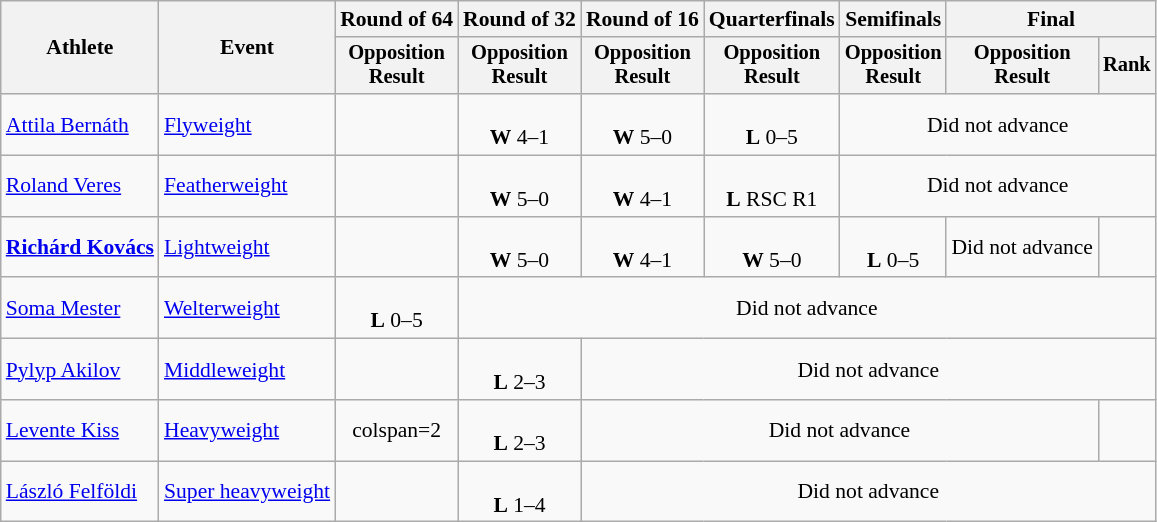<table class="wikitable" style="font-size:90%">
<tr>
<th rowspan="2">Athlete</th>
<th rowspan="2">Event</th>
<th>Round of 64</th>
<th>Round of 32</th>
<th>Round of 16</th>
<th>Quarterfinals</th>
<th>Semifinals</th>
<th colspan=2>Final</th>
</tr>
<tr style="font-size:95%">
<th>Opposition<br>Result</th>
<th>Opposition<br>Result</th>
<th>Opposition<br>Result</th>
<th>Opposition<br>Result</th>
<th>Opposition<br>Result</th>
<th>Opposition<br>Result</th>
<th>Rank</th>
</tr>
<tr align=center>
<td align=left><a href='#'>Attila Bernáth</a></td>
<td align=left><a href='#'>Flyweight</a></td>
<td></td>
<td><br><strong>W</strong> 4–1</td>
<td><br><strong>W</strong> 5–0</td>
<td><br><strong>L</strong> 0–5</td>
<td colspan=3>Did not advance</td>
</tr>
<tr align=center>
<td align=left><a href='#'>Roland Veres</a></td>
<td align=left><a href='#'>Featherweight</a></td>
<td></td>
<td><br><strong>W</strong> 5–0</td>
<td><br><strong>W</strong> 4–1</td>
<td><br><strong>L</strong> RSC R1</td>
<td colspan=3>Did not advance</td>
</tr>
<tr align=center>
<td align=left><strong><a href='#'>Richárd Kovács</a></strong></td>
<td align=left><a href='#'>Lightweight</a></td>
<td></td>
<td><br><strong>W</strong> 5–0</td>
<td><br><strong>W</strong> 4–1</td>
<td><br><strong>W</strong> 5–0</td>
<td><br><strong>L</strong> 0–5</td>
<td>Did not advance</td>
<td></td>
</tr>
<tr align=center>
<td align=left><a href='#'>Soma Mester</a></td>
<td align=left><a href='#'>Welterweight</a></td>
<td><br><strong>L</strong> 0–5</td>
<td colspan=6>Did not advance</td>
</tr>
<tr align=center>
<td align=left><a href='#'>Pylyp Akilov</a></td>
<td align=left><a href='#'>Middleweight</a></td>
<td></td>
<td><br><strong>L</strong> 2–3</td>
<td colspan=5>Did not advance</td>
</tr>
<tr align=center>
<td align=left><a href='#'>Levente Kiss</a></td>
<td align=left><a href='#'>Heavyweight</a></td>
<td>colspan=2 </td>
<td><br><strong>L</strong> 2–3</td>
<td colspan=4>Did not advance</td>
</tr>
<tr align=center>
<td align=left><a href='#'>László Felföldi</a></td>
<td align=left><a href='#'>Super heavyweight</a></td>
<td></td>
<td><br><strong>L</strong> 1–4</td>
<td colspan=5>Did not advance</td>
</tr>
</table>
